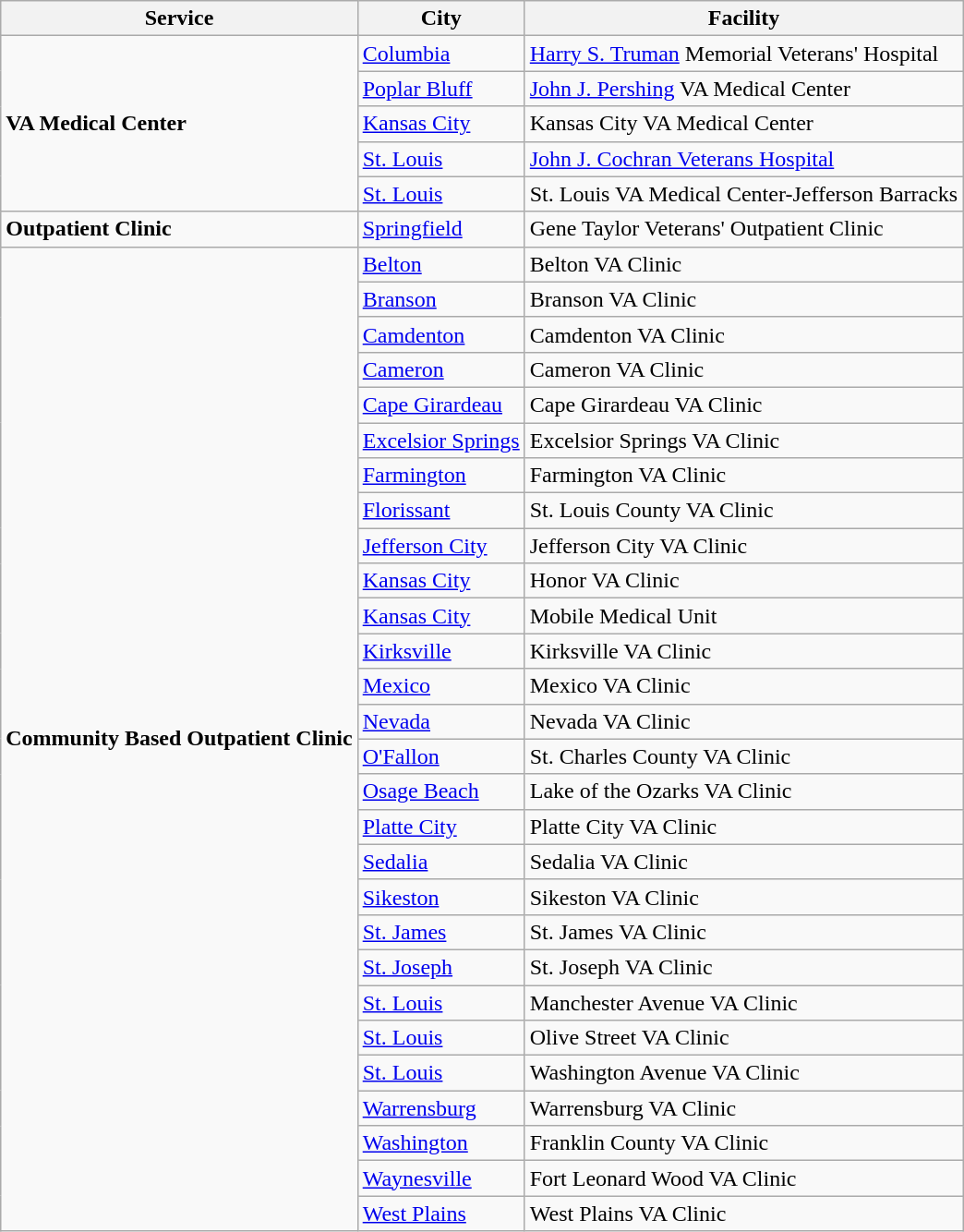<table class="wikitable">
<tr>
<th>Service</th>
<th>City</th>
<th>Facility</th>
</tr>
<tr>
<td rowspan=5><strong>VA Medical Center</strong></td>
<td><a href='#'>Columbia</a></td>
<td><a href='#'>Harry S. Truman</a> Memorial Veterans' Hospital</td>
</tr>
<tr>
<td><a href='#'>Poplar Bluff</a></td>
<td><a href='#'>John J. Pershing</a> VA Medical Center</td>
</tr>
<tr>
<td><a href='#'>Kansas City</a></td>
<td>Kansas City VA Medical Center</td>
</tr>
<tr>
<td><a href='#'>St. Louis</a></td>
<td><a href='#'>John J. Cochran Veterans Hospital</a></td>
</tr>
<tr>
<td><a href='#'>St. Louis</a></td>
<td>St. Louis VA Medical Center-Jefferson Barracks</td>
</tr>
<tr>
<td rowspan=1><strong>Outpatient Clinic</strong></td>
<td><a href='#'>Springfield</a></td>
<td>Gene Taylor Veterans' Outpatient Clinic</td>
</tr>
<tr>
<td rowspan=28><strong>Community Based Outpatient Clinic</strong></td>
<td><a href='#'>Belton</a></td>
<td>Belton VA Clinic</td>
</tr>
<tr>
<td><a href='#'>Branson</a></td>
<td>Branson VA Clinic</td>
</tr>
<tr>
<td><a href='#'>Camdenton</a></td>
<td>Camdenton VA Clinic</td>
</tr>
<tr>
<td><a href='#'>Cameron</a></td>
<td>Cameron VA Clinic</td>
</tr>
<tr>
<td><a href='#'>Cape Girardeau</a></td>
<td>Cape Girardeau VA Clinic</td>
</tr>
<tr>
<td><a href='#'>Excelsior Springs</a></td>
<td>Excelsior Springs VA Clinic</td>
</tr>
<tr>
<td><a href='#'>Farmington</a></td>
<td>Farmington VA Clinic</td>
</tr>
<tr>
<td><a href='#'>Florissant</a></td>
<td>St. Louis County VA Clinic</td>
</tr>
<tr>
<td><a href='#'>Jefferson City</a></td>
<td>Jefferson City VA Clinic</td>
</tr>
<tr>
<td><a href='#'>Kansas City</a></td>
<td>Honor VA Clinic</td>
</tr>
<tr>
<td><a href='#'>Kansas City</a></td>
<td>Mobile Medical Unit</td>
</tr>
<tr>
<td><a href='#'>Kirksville</a></td>
<td>Kirksville VA Clinic</td>
</tr>
<tr>
<td><a href='#'>Mexico</a></td>
<td>Mexico VA Clinic</td>
</tr>
<tr>
<td><a href='#'>Nevada</a></td>
<td>Nevada VA Clinic</td>
</tr>
<tr>
<td><a href='#'>O'Fallon</a></td>
<td>St. Charles County VA Clinic</td>
</tr>
<tr>
<td><a href='#'>Osage Beach</a></td>
<td>Lake of the Ozarks VA Clinic</td>
</tr>
<tr>
<td><a href='#'>Platte City</a></td>
<td>Platte City VA Clinic</td>
</tr>
<tr>
<td><a href='#'>Sedalia</a></td>
<td>Sedalia VA Clinic</td>
</tr>
<tr>
<td><a href='#'>Sikeston</a></td>
<td>Sikeston VA Clinic</td>
</tr>
<tr>
<td><a href='#'>St. James</a></td>
<td>St. James VA Clinic</td>
</tr>
<tr>
<td><a href='#'>St. Joseph</a></td>
<td>St. Joseph VA Clinic</td>
</tr>
<tr>
<td><a href='#'>St. Louis</a></td>
<td>Manchester Avenue VA Clinic</td>
</tr>
<tr>
<td><a href='#'>St. Louis</a></td>
<td>Olive Street VA Clinic</td>
</tr>
<tr>
<td><a href='#'>St. Louis</a></td>
<td>Washington Avenue VA Clinic</td>
</tr>
<tr>
<td><a href='#'>Warrensburg</a></td>
<td>Warrensburg VA Clinic</td>
</tr>
<tr>
<td><a href='#'>Washington</a></td>
<td>Franklin County VA Clinic</td>
</tr>
<tr>
<td><a href='#'>Waynesville</a></td>
<td>Fort Leonard Wood VA Clinic</td>
</tr>
<tr>
<td><a href='#'>West Plains</a></td>
<td>West Plains VA Clinic</td>
</tr>
</table>
